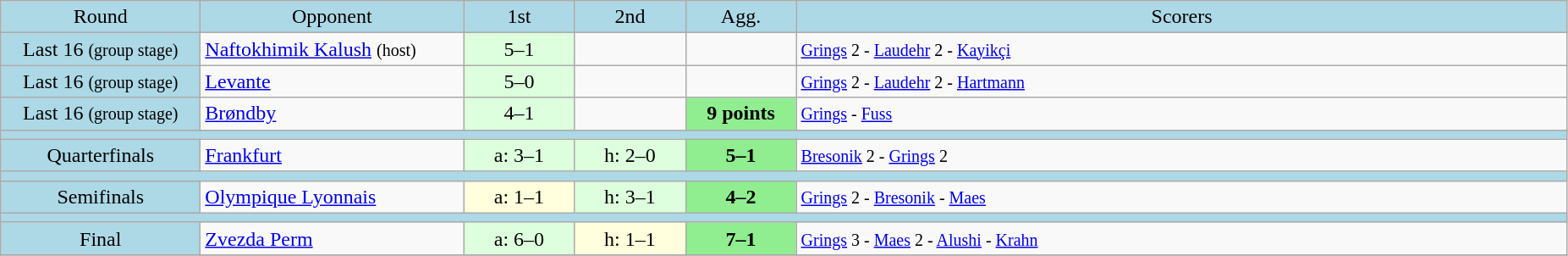<table class="wikitable" style="text-align:center">
<tr bgcolor=lightblue>
<td width=150px>Round</td>
<td width=200px>Opponent</td>
<td width=80px>1st</td>
<td width=80px>2nd</td>
<td width=80px>Agg.</td>
<td width=600px>Scorers</td>
</tr>
<tr>
<td bgcolor=lightblue>Last 16 <small>(group stage)</small></td>
<td align=left> <a href='#'>Naftokhimik Kalush</a> <small>(host)</small></td>
<td bgcolor="#ddffdd">5–1</td>
<td></td>
<td></td>
<td align=left><small><a href='#'>Grings</a> 2 - <a href='#'>Laudehr</a> 2 - <a href='#'>Kayikçi</a></small></td>
</tr>
<tr>
<td bgcolor=lightblue>Last 16 <small>(group stage)</small></td>
<td align=left> <a href='#'>Levante</a></td>
<td bgcolor="#ddffdd">5–0</td>
<td></td>
<td></td>
<td align=left><small><a href='#'>Grings</a> 2 - <a href='#'>Laudehr</a> 2 - <a href='#'>Hartmann</a></small></td>
</tr>
<tr>
<td bgcolor=lightblue>Last 16 <small>(group stage)</small></td>
<td align=left> <a href='#'>Brøndby</a></td>
<td bgcolor="#ddffdd">4–1</td>
<td></td>
<td bgcolor=lightgreen><strong>9 points</strong></td>
<td align=left><small><a href='#'>Grings</a> - <a href='#'>Fuss</a></small></td>
</tr>
<tr bgcolor=lightblue>
<td colspan=6></td>
</tr>
<tr>
<td bgcolor=lightblue>Quarterfinals</td>
<td align=left> <a href='#'>Frankfurt</a></td>
<td bgcolor="#ddffdd">a: 3–1</td>
<td bgcolor="#ddffdd">h: 2–0</td>
<td bgcolor=lightgreen><strong>5–1</strong></td>
<td align=left><small><a href='#'>Bresonik</a> 2 - <a href='#'>Grings</a> 2</small></td>
</tr>
<tr bgcolor=lightblue>
<td colspan=6></td>
</tr>
<tr>
<td bgcolor=lightblue>Semifinals</td>
<td align=left> <a href='#'>Olympique Lyonnais</a></td>
<td bgcolor="#ffffdd">a: 1–1</td>
<td bgcolor="#ddffdd">h: 3–1</td>
<td bgcolor=lightgreen><strong>4–2</strong></td>
<td align=left><small><a href='#'>Grings</a> 2 - <a href='#'>Bresonik</a> - <a href='#'>Maes</a></small></td>
</tr>
<tr bgcolor=lightblue>
<td colspan=6></td>
</tr>
<tr>
<td bgcolor=lightblue>Final</td>
<td align=left> <a href='#'>Zvezda Perm</a></td>
<td bgcolor="#ddffdd">a: 6–0</td>
<td bgcolor="#ffffdd">h: 1–1</td>
<td bgcolor=lightgreen><strong>7–1</strong></td>
<td align=left><small><a href='#'>Grings</a> 3 - <a href='#'>Maes</a> 2 - <a href='#'>Alushi</a> - <a href='#'>Krahn</a></small></td>
</tr>
<tr>
</tr>
</table>
